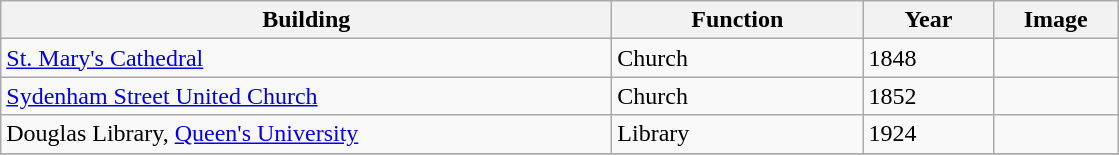<table class="wikitable">
<tr>
<th style="width:25em">Building</th>
<th style="width:10em">Function</th>
<th style="width: 5em">Year</th>
<th style="width:75px">Image</th>
</tr>
<tr>
<td><a href='#'>St. Mary's Cathedral</a></td>
<td>Church</td>
<td>1848</td>
<td></td>
</tr>
<tr>
<td><a href='#'>Sydenham Street United Church</a></td>
<td>Church</td>
<td>1852</td>
<td></td>
</tr>
<tr>
<td>Douglas Library, <a href='#'>Queen's University</a></td>
<td>Library</td>
<td>1924</td>
<td></td>
</tr>
<tr>
</tr>
</table>
